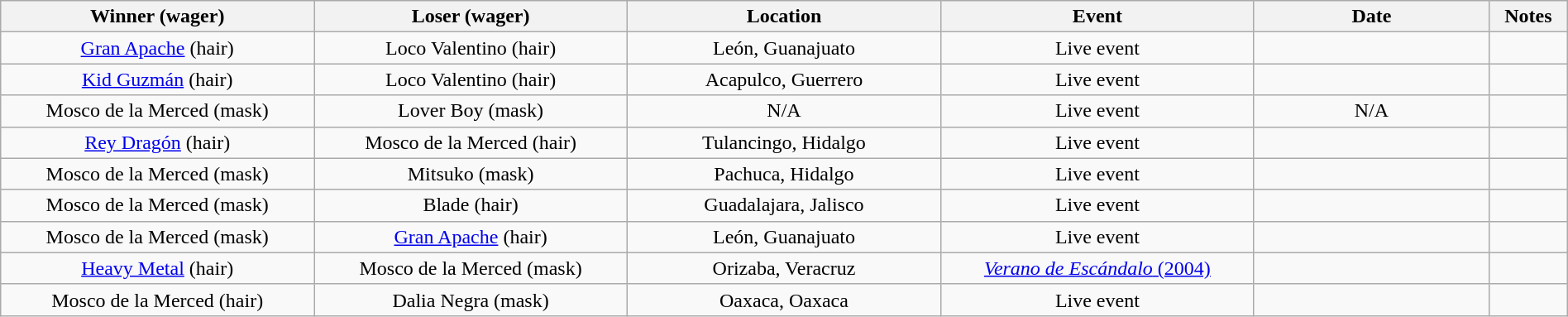<table class="wikitable sortable" width=100%  style="text-align: center">
<tr>
<th width=20% scope="col">Winner (wager)</th>
<th width=20% scope="col">Loser (wager)</th>
<th width=20% scope="col">Location</th>
<th width=20% scope="col">Event</th>
<th width=15% scope="col">Date</th>
<th class="unsortable" width=5% scope="col">Notes</th>
</tr>
<tr>
<td><a href='#'>Gran Apache</a> (hair)</td>
<td>Loco Valentino (hair)</td>
<td>León, Guanajuato</td>
<td>Live event</td>
<td></td>
<td></td>
</tr>
<tr>
<td><a href='#'>Kid Guzmán</a> (hair)</td>
<td>Loco Valentino (hair)</td>
<td>Acapulco, Guerrero</td>
<td>Live event</td>
<td></td>
<td></td>
</tr>
<tr>
<td>Mosco de la Merced (mask)</td>
<td>Lover Boy (mask)</td>
<td>N/A</td>
<td>Live event</td>
<td>N/A</td>
<td></td>
</tr>
<tr>
<td><a href='#'>Rey Dragón</a> (hair)</td>
<td>Mosco de la Merced (hair)</td>
<td>Tulancingo, Hidalgo</td>
<td>Live event</td>
<td></td>
<td></td>
</tr>
<tr>
<td>Mosco de la Merced (mask)</td>
<td>Mitsuko (mask)</td>
<td>Pachuca, Hidalgo</td>
<td>Live event</td>
<td></td>
<td></td>
</tr>
<tr>
<td>Mosco de la Merced (mask)</td>
<td>Blade (hair)</td>
<td>Guadalajara, Jalisco</td>
<td>Live event</td>
<td></td>
<td></td>
</tr>
<tr>
<td>Mosco de la Merced (mask)</td>
<td><a href='#'>Gran Apache</a> (hair)</td>
<td>León, Guanajuato</td>
<td>Live event</td>
<td></td>
<td></td>
</tr>
<tr>
<td><a href='#'>Heavy Metal</a> (hair)</td>
<td>Mosco de la Merced (mask)</td>
<td>Orizaba, Veracruz</td>
<td><a href='#'><em>Verano de Escándalo</em> (2004)</a></td>
<td></td>
<td></td>
</tr>
<tr>
<td>Mosco de la Merced (hair)</td>
<td>Dalia Negra (mask)</td>
<td>Oaxaca, Oaxaca</td>
<td>Live event</td>
<td></td>
<td></td>
</tr>
</table>
